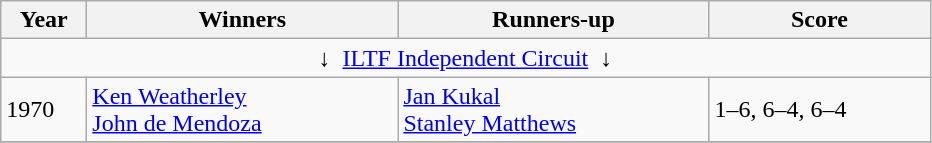<table class="wikitable">
<tr>
<th style="width:50px">Year</th>
<th style="width:200px">Winners</th>
<th style="width:200px">Runners-up</th>
<th style="width:140px" class="unsortable">Score</th>
</tr>
<tr>
<td colspan=4 align=center>↓  <a href='#'>ILTF Independent Circuit</a>  ↓</td>
</tr>
<tr>
<td>1970</td>
<td> <a href='#'>Ken Weatherley</a><br>  <a href='#'>John de Mendoza</a></td>
<td> <a href='#'>Jan Kukal</a><br> <a href='#'>Stanley Matthews</a></td>
<td>1–6, 6–4, 6–4</td>
</tr>
<tr>
</tr>
</table>
